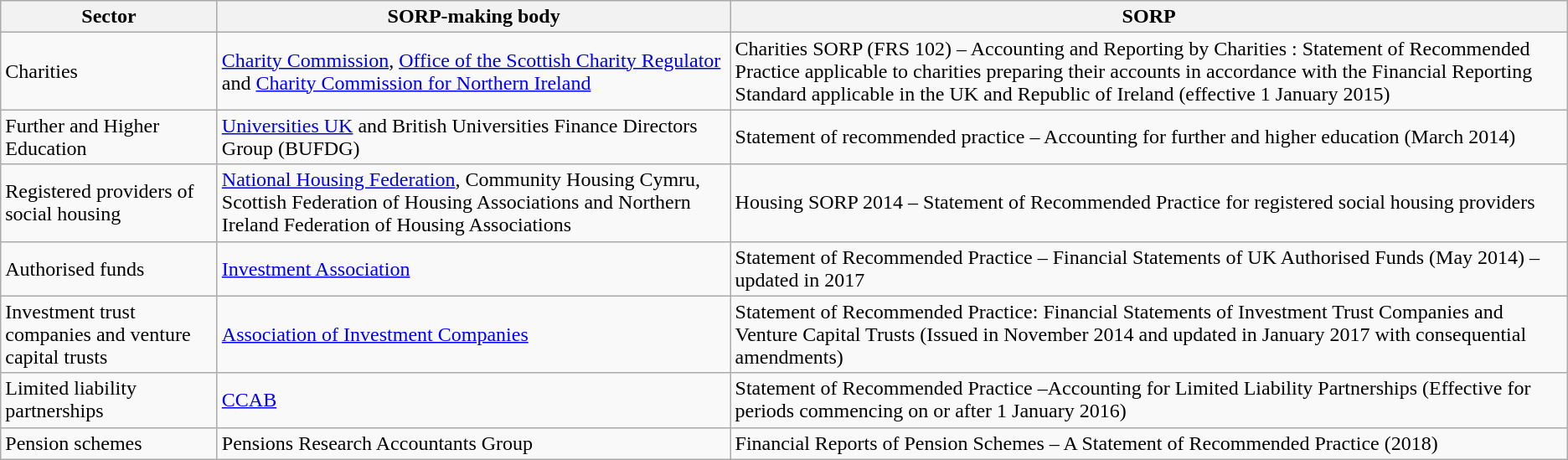<table class="wikitable">
<tr>
<th>Sector</th>
<th>SORP-making body</th>
<th>SORP</th>
</tr>
<tr>
<td>Charities</td>
<td><a href='#'>Charity Commission</a>, <a href='#'>Office of the Scottish Charity Regulator</a> and <a href='#'>Charity Commission for Northern Ireland</a></td>
<td>Charities SORP (FRS 102) – Accounting and Reporting by Charities : Statement of Recommended Practice applicable to charities preparing their accounts in accordance with the Financial Reporting Standard applicable in the UK and Republic of Ireland (effective 1 January 2015)</td>
</tr>
<tr>
<td>Further and Higher Education</td>
<td><a href='#'>Universities UK</a> and British Universities Finance Directors Group (BUFDG)</td>
<td>Statement of recommended practice – Accounting for further and higher education (March 2014)</td>
</tr>
<tr>
<td>Registered providers of social housing</td>
<td><a href='#'>National Housing Federation</a>, Community Housing Cymru, Scottish Federation of Housing Associations and Northern Ireland Federation of Housing Associations</td>
<td>Housing SORP 2014 – Statement of Recommended Practice for registered social housing providers</td>
</tr>
<tr>
<td>Authorised funds</td>
<td><a href='#'>Investment Association</a></td>
<td>Statement of Recommended Practice – Financial Statements of UK Authorised Funds (May 2014) – updated in 2017</td>
</tr>
<tr>
<td>Investment trust companies and venture capital trusts</td>
<td><a href='#'>Association of Investment Companies</a></td>
<td>Statement of Recommended Practice: Financial Statements of Investment Trust Companies and Venture Capital Trusts (Issued in November 2014 and updated in January 2017 with consequential amendments)</td>
</tr>
<tr>
<td>Limited liability partnerships</td>
<td><a href='#'>CCAB</a></td>
<td>Statement of Recommended Practice –Accounting for Limited Liability Partnerships (Effective for periods commencing on or after 1 January 2016)</td>
</tr>
<tr>
<td>Pension schemes</td>
<td>Pensions Research Accountants Group</td>
<td>Financial Reports of Pension Schemes – A Statement of Recommended Practice (2018)</td>
</tr>
</table>
